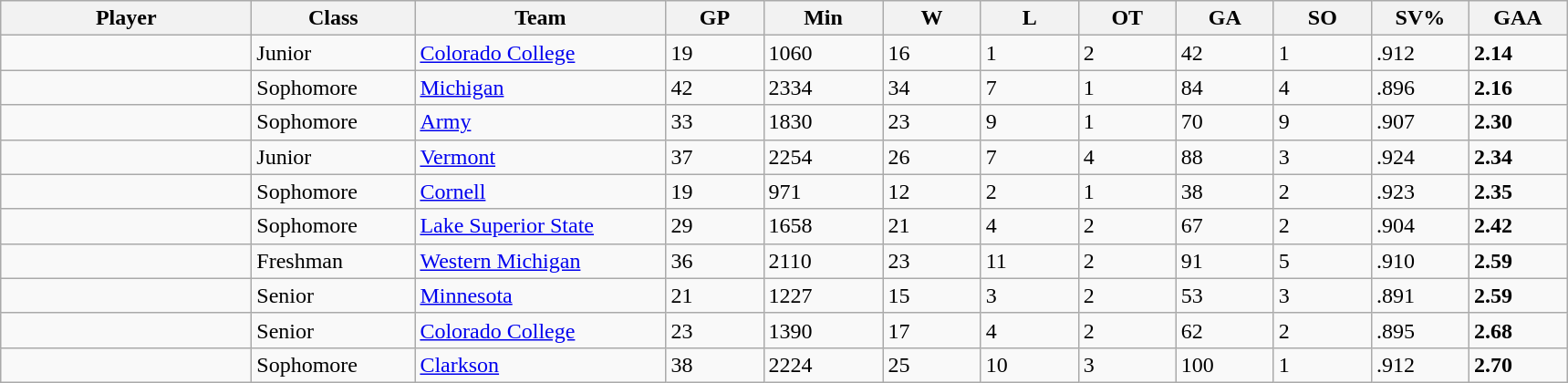<table class="wikitable sortable">
<tr>
<th style="width: 11em;">Player</th>
<th style="width: 7em;">Class</th>
<th style="width: 11em;">Team</th>
<th style="width: 4em;">GP</th>
<th style="width: 5em;">Min</th>
<th style="width: 4em;">W</th>
<th style="width: 4em;">L</th>
<th style="width: 4em;">OT</th>
<th style="width: 4em;">GA</th>
<th style="width: 4em;">SO</th>
<th style="width: 4em;">SV%</th>
<th style="width: 4em;">GAA</th>
</tr>
<tr>
<td></td>
<td>Junior</td>
<td><a href='#'>Colorado College</a></td>
<td>19</td>
<td>1060</td>
<td>16</td>
<td>1</td>
<td>2</td>
<td>42</td>
<td>1</td>
<td>.912</td>
<td><strong>2.14</strong></td>
</tr>
<tr>
<td></td>
<td>Sophomore</td>
<td><a href='#'>Michigan</a></td>
<td>42</td>
<td>2334</td>
<td>34</td>
<td>7</td>
<td>1</td>
<td>84</td>
<td>4</td>
<td>.896</td>
<td><strong>2.16</strong></td>
</tr>
<tr>
<td></td>
<td>Sophomore</td>
<td><a href='#'>Army</a></td>
<td>33</td>
<td>1830</td>
<td>23</td>
<td>9</td>
<td>1</td>
<td>70</td>
<td>9</td>
<td>.907</td>
<td><strong>2.30</strong></td>
</tr>
<tr>
<td></td>
<td>Junior</td>
<td><a href='#'>Vermont</a></td>
<td>37</td>
<td>2254</td>
<td>26</td>
<td>7</td>
<td>4</td>
<td>88</td>
<td>3</td>
<td>.924</td>
<td><strong>2.34</strong></td>
</tr>
<tr>
<td></td>
<td>Sophomore</td>
<td><a href='#'>Cornell</a></td>
<td>19</td>
<td>971</td>
<td>12</td>
<td>2</td>
<td>1</td>
<td>38</td>
<td>2</td>
<td>.923</td>
<td><strong>2.35</strong></td>
</tr>
<tr>
<td></td>
<td>Sophomore</td>
<td><a href='#'>Lake Superior State</a></td>
<td>29</td>
<td>1658</td>
<td>21</td>
<td>4</td>
<td>2</td>
<td>67</td>
<td>2</td>
<td>.904</td>
<td><strong>2.42</strong></td>
</tr>
<tr>
<td></td>
<td>Freshman</td>
<td><a href='#'>Western Michigan</a></td>
<td>36</td>
<td>2110</td>
<td>23</td>
<td>11</td>
<td>2</td>
<td>91</td>
<td>5</td>
<td>.910</td>
<td><strong>2.59</strong></td>
</tr>
<tr>
<td></td>
<td>Senior</td>
<td><a href='#'>Minnesota</a></td>
<td>21</td>
<td>1227</td>
<td>15</td>
<td>3</td>
<td>2</td>
<td>53</td>
<td>3</td>
<td>.891</td>
<td><strong>2.59</strong></td>
</tr>
<tr>
<td></td>
<td>Senior</td>
<td><a href='#'>Colorado College</a></td>
<td>23</td>
<td>1390</td>
<td>17</td>
<td>4</td>
<td>2</td>
<td>62</td>
<td>2</td>
<td>.895</td>
<td><strong>2.68</strong></td>
</tr>
<tr>
<td></td>
<td>Sophomore</td>
<td><a href='#'>Clarkson</a></td>
<td>38</td>
<td>2224</td>
<td>25</td>
<td>10</td>
<td>3</td>
<td>100</td>
<td>1</td>
<td>.912</td>
<td><strong>2.70</strong></td>
</tr>
</table>
